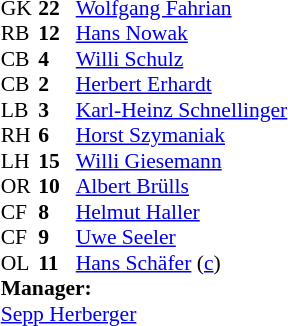<table style="font-size: 90%" cellspacing="0" cellpadding="0" align=center>
<tr>
<th width="25"></th>
<th width="25"></th>
</tr>
<tr>
<td>GK</td>
<td><strong>22</strong></td>
<td><a href='#'>Wolfgang Fahrian</a></td>
</tr>
<tr>
<td>RB</td>
<td><strong>12</strong></td>
<td><a href='#'>Hans Nowak</a></td>
</tr>
<tr>
<td>CB</td>
<td><strong>4</strong></td>
<td><a href='#'>Willi Schulz</a></td>
</tr>
<tr>
<td>CB</td>
<td><strong>2</strong></td>
<td><a href='#'>Herbert Erhardt</a></td>
</tr>
<tr>
<td>LB</td>
<td><strong>3</strong></td>
<td><a href='#'>Karl-Heinz Schnellinger</a></td>
</tr>
<tr>
<td>RH</td>
<td><strong>6</strong></td>
<td><a href='#'>Horst Szymaniak</a></td>
</tr>
<tr>
<td>LH</td>
<td><strong>15</strong></td>
<td><a href='#'>Willi Giesemann</a></td>
</tr>
<tr>
<td>OR</td>
<td><strong>10</strong></td>
<td><a href='#'>Albert Brülls</a></td>
</tr>
<tr>
<td>CF</td>
<td><strong>8</strong></td>
<td><a href='#'>Helmut Haller</a></td>
</tr>
<tr>
<td>CF</td>
<td><strong>9</strong></td>
<td><a href='#'>Uwe Seeler</a></td>
</tr>
<tr>
<td>OL</td>
<td><strong>11</strong></td>
<td><a href='#'>Hans Schäfer</a> (<a href='#'>c</a>)</td>
</tr>
<tr>
<td colspan="3"><strong>Manager:</strong></td>
</tr>
<tr>
<td colspan="3"><a href='#'>Sepp Herberger</a></td>
</tr>
</table>
